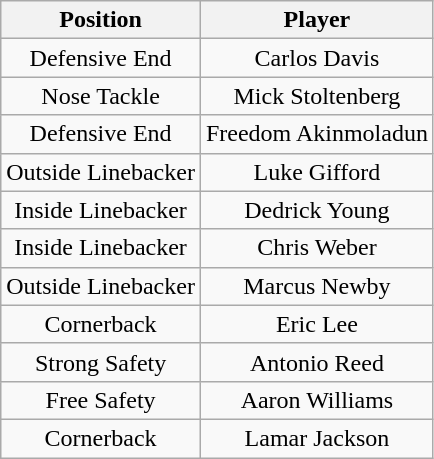<table class="wikitable" style="text-align: center;">
<tr>
<th>Position</th>
<th>Player</th>
</tr>
<tr>
<td>Defensive End</td>
<td>Carlos Davis</td>
</tr>
<tr>
<td>Nose Tackle</td>
<td>Mick Stoltenberg</td>
</tr>
<tr>
<td>Defensive End</td>
<td>Freedom Akinmoladun</td>
</tr>
<tr>
<td>Outside Linebacker</td>
<td>Luke Gifford</td>
</tr>
<tr>
<td>Inside Linebacker</td>
<td>Dedrick Young</td>
</tr>
<tr>
<td>Inside Linebacker</td>
<td>Chris Weber</td>
</tr>
<tr>
<td>Outside Linebacker</td>
<td>Marcus Newby</td>
</tr>
<tr>
<td>Cornerback</td>
<td>Eric Lee</td>
</tr>
<tr>
<td>Strong Safety</td>
<td>Antonio Reed</td>
</tr>
<tr>
<td>Free Safety</td>
<td>Aaron Williams</td>
</tr>
<tr>
<td>Cornerback</td>
<td>Lamar Jackson</td>
</tr>
</table>
